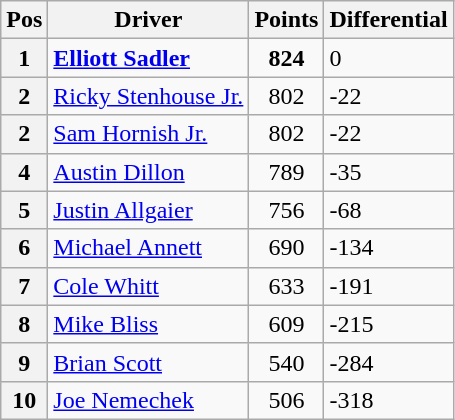<table class="wikitable">
<tr>
<th>Pos</th>
<th>Driver</th>
<th>Points</th>
<th>Differential</th>
</tr>
<tr>
<th>1</th>
<td><strong><a href='#'>Elliott Sadler</a></strong></td>
<td style="text-align:center;"><strong>824</strong></td>
<td>0</td>
</tr>
<tr>
<th>2</th>
<td><a href='#'>Ricky Stenhouse Jr.</a></td>
<td style="text-align:center;">802</td>
<td>-22</td>
</tr>
<tr>
<th>2</th>
<td><a href='#'>Sam Hornish Jr.</a></td>
<td style="text-align:center;">802</td>
<td>-22</td>
</tr>
<tr>
<th>4</th>
<td><a href='#'>Austin Dillon</a></td>
<td style="text-align:center;">789</td>
<td>-35</td>
</tr>
<tr>
<th>5</th>
<td><a href='#'>Justin Allgaier</a></td>
<td style="text-align:center;">756</td>
<td>-68</td>
</tr>
<tr>
<th>6</th>
<td><a href='#'>Michael Annett</a></td>
<td style="text-align:center;">690</td>
<td>-134</td>
</tr>
<tr>
<th>7</th>
<td><a href='#'>Cole Whitt</a></td>
<td style="text-align:center;">633</td>
<td>-191</td>
</tr>
<tr>
<th>8</th>
<td><a href='#'>Mike Bliss</a></td>
<td style="text-align:center;">609</td>
<td>-215</td>
</tr>
<tr>
<th>9</th>
<td><a href='#'>Brian Scott</a></td>
<td style="text-align:center;">540</td>
<td>-284</td>
</tr>
<tr>
<th>10</th>
<td><a href='#'>Joe Nemechek</a></td>
<td style="text-align:center;">506</td>
<td>-318</td>
</tr>
</table>
